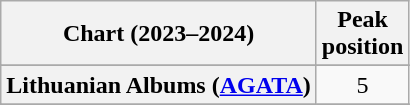<table class="wikitable sortable plainrowheaders" style="text-align:center">
<tr>
<th scope="col">Chart (2023–2024)</th>
<th scope="col">Peak<br>position</th>
</tr>
<tr>
</tr>
<tr>
</tr>
<tr>
</tr>
<tr>
</tr>
<tr>
</tr>
<tr>
</tr>
<tr>
</tr>
<tr>
<th scope="row">Lithuanian Albums (<a href='#'>AGATA</a>)</th>
<td>5</td>
</tr>
<tr>
</tr>
<tr>
</tr>
<tr>
</tr>
<tr>
</tr>
<tr>
</tr>
<tr>
</tr>
<tr>
</tr>
<tr>
</tr>
<tr>
</tr>
<tr>
</tr>
<tr>
</tr>
</table>
